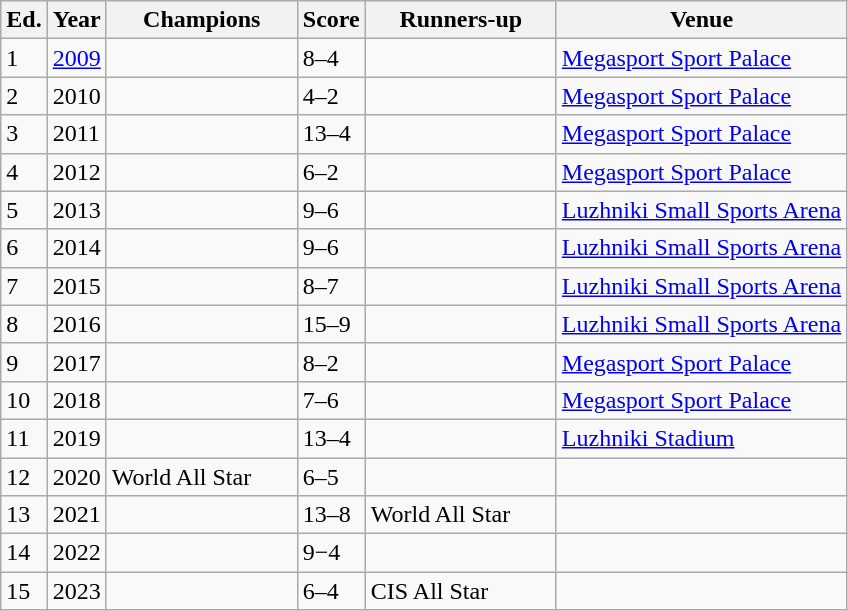<table class="wikitable sortable" style="font-size:%; text-align: ; width:%;">
<tr>
<th>Ed.</th>
<th width= px>Year</th>
<th width= 120px>Champions</th>
<th width= px>Score</th>
<th width= 120px>Runners-up</th>
<th width= px>Venue</th>
</tr>
<tr>
<td>1</td>
<td><a href='#'>2009</a></td>
<td><strong></strong></td>
<td>8–4</td>
<td></td>
<td><a href='#'>Megasport Sport Palace</a></td>
</tr>
<tr>
<td>2</td>
<td>2010</td>
<td><strong></strong></td>
<td>4–2</td>
<td></td>
<td><a href='#'>Megasport Sport Palace</a></td>
</tr>
<tr>
<td>3</td>
<td>2011</td>
<td><strong></strong></td>
<td>13–4</td>
<td></td>
<td><a href='#'>Megasport Sport Palace</a></td>
</tr>
<tr>
<td>4</td>
<td>2012</td>
<td><strong></strong></td>
<td>6–2</td>
<td></td>
<td><a href='#'>Megasport Sport Palace</a></td>
</tr>
<tr>
<td>5</td>
<td>2013</td>
<td><strong></strong></td>
<td>9–6</td>
<td></td>
<td><a href='#'>Luzhniki Small Sports Arena</a></td>
</tr>
<tr>
<td>6</td>
<td>2014</td>
<td><strong></strong></td>
<td>9–6</td>
<td></td>
<td><a href='#'>Luzhniki Small Sports Arena</a></td>
</tr>
<tr>
<td>7</td>
<td>2015</td>
<td><strong></strong></td>
<td>8–7</td>
<td></td>
<td><a href='#'>Luzhniki Small Sports Arena</a></td>
</tr>
<tr>
<td>8</td>
<td>2016</td>
<td><strong></strong></td>
<td>15–9</td>
<td></td>
<td><a href='#'>Luzhniki Small Sports Arena</a></td>
</tr>
<tr>
<td>9</td>
<td>2017</td>
<td><strong></strong></td>
<td>8–2</td>
<td></td>
<td><a href='#'>Megasport Sport Palace</a></td>
</tr>
<tr>
<td>10</td>
<td>2018</td>
<td><strong></strong></td>
<td>7–6</td>
<td></td>
<td><a href='#'>Megasport Sport Palace</a></td>
</tr>
<tr>
<td>11</td>
<td>2019</td>
<td><strong></strong></td>
<td>13–4</td>
<td></td>
<td><a href='#'>Luzhniki Stadium</a></td>
</tr>
<tr>
<td>12</td>
<td>2020</td>
<td> World All Star</td>
<td>6–5</td>
<td></td>
<td></td>
</tr>
<tr>
<td>13</td>
<td>2021</td>
<td><strong></strong></td>
<td>13–8</td>
<td> World All Star </td>
<td></td>
</tr>
<tr>
<td>14</td>
<td>2022</td>
<td><strong></strong></td>
<td>9−4</td>
<td></td>
<td></td>
</tr>
<tr>
<td>15</td>
<td>2023</td>
<td><strong></strong></td>
<td>6–4</td>
<td> CIS All Star</td>
</tr>
</table>
